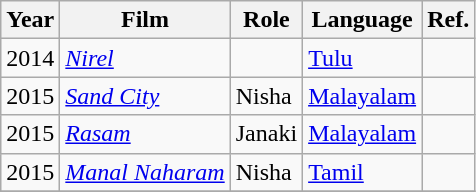<table class="wikitable sortable">
<tr>
<th>Year</th>
<th>Film</th>
<th>Role</th>
<th>Language</th>
<th class="unsortable">Ref.</th>
</tr>
<tr>
<td>2014</td>
<td><em><a href='#'>Nirel</a></em></td>
<td></td>
<td><a href='#'>Tulu</a></td>
<td></td>
</tr>
<tr>
<td>2015</td>
<td><em><a href='#'>Sand City</a></em></td>
<td>Nisha</td>
<td><a href='#'>Malayalam</a></td>
<td></td>
</tr>
<tr>
<td>2015</td>
<td><em><a href='#'>Rasam</a></em></td>
<td>Janaki</td>
<td><a href='#'>Malayalam</a></td>
<td></td>
</tr>
<tr>
<td>2015</td>
<td><em><a href='#'>Manal Naharam</a></em></td>
<td>Nisha</td>
<td><a href='#'>Tamil</a></td>
<td></td>
</tr>
<tr>
</tr>
</table>
